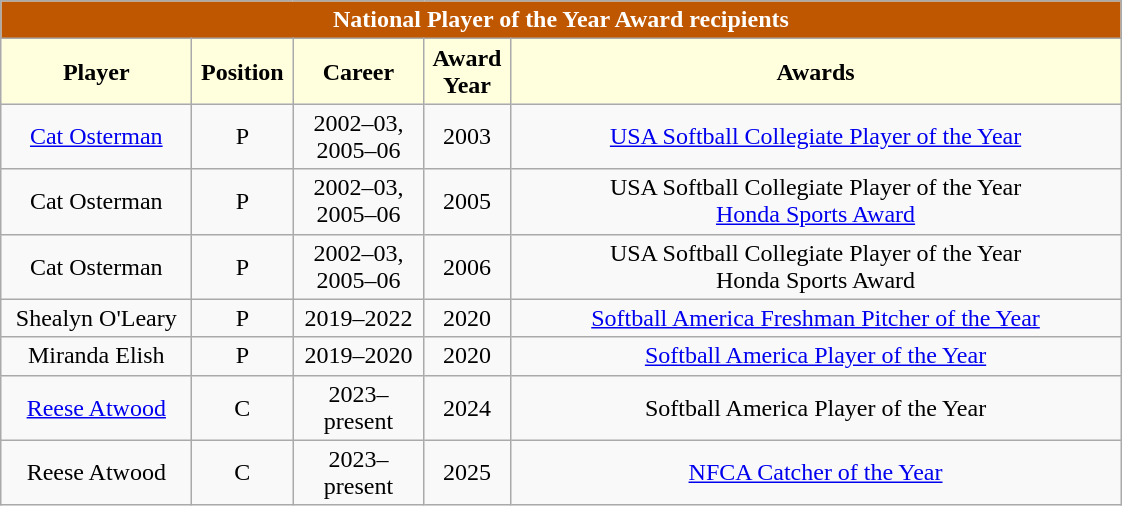<table class="wikitable" style="text-align:center">
<tr>
<td colspan="6" style= "background: #BF5700; color:white"><strong>National Player of the Year Award recipients</strong></td>
</tr>
<tr>
<th style="width:120px; background: #ffffdd;">Player</th>
<th style="width:60px; background: #ffffdd;">Position</th>
<th style="width:80px; background: #ffffdd;">Career</th>
<th style="width:50px; background: #ffffdd;">Award Year</th>
<th style="width:400px; background: #ffffdd;">Awards</th>
</tr>
<tr>
<td><a href='#'>Cat Osterman</a></td>
<td>P</td>
<td>2002–03, 2005–06</td>
<td>2003</td>
<td><a href='#'>USA Softball Collegiate Player of the Year</a></td>
</tr>
<tr>
<td>Cat Osterman</td>
<td>P</td>
<td>2002–03, 2005–06</td>
<td>2005</td>
<td>USA Softball Collegiate Player of the Year<br><a href='#'>Honda Sports Award</a></td>
</tr>
<tr>
<td>Cat Osterman</td>
<td>P</td>
<td>2002–03, 2005–06</td>
<td>2006</td>
<td>USA Softball Collegiate Player of the Year<br>Honda Sports Award</td>
</tr>
<tr>
<td>Shealyn O'Leary</td>
<td>P</td>
<td>2019–2022</td>
<td>2020</td>
<td><a href='#'>Softball America Freshman Pitcher of the Year</a></td>
</tr>
<tr>
<td>Miranda Elish</td>
<td>P</td>
<td>2019–2020</td>
<td>2020</td>
<td><a href='#'>Softball America Player of the Year</a></td>
</tr>
<tr>
<td><a href='#'>Reese Atwood</a></td>
<td>C</td>
<td>2023–present</td>
<td>2024</td>
<td>Softball America Player of the Year</td>
</tr>
<tr>
<td>Reese Atwood</td>
<td>C</td>
<td>2023–present</td>
<td>2025</td>
<td><a href='#'>NFCA Catcher of the Year</a></td>
</tr>
</table>
